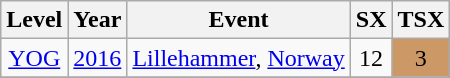<table class="wikitable" style="text-align: center;">
<tr>
<th>Level</th>
<th>Year</th>
<th>Event</th>
<th>SX</th>
<th>TSX</th>
</tr>
<tr>
<td><a href='#'>YOG</a></td>
<td><a href='#'>2016</a></td>
<td align="left"> <a href='#'>Lillehammer</a>, <a href='#'>Norway</a></td>
<td>12</td>
<td bgcolor="cc9966">3</td>
</tr>
<tr>
</tr>
</table>
